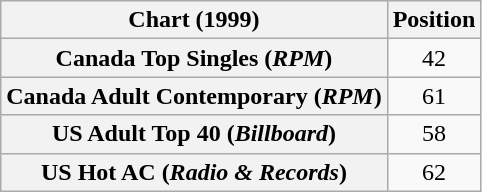<table class="wikitable sortable plainrowheaders" style="text-align:center">
<tr>
<th>Chart (1999)</th>
<th>Position</th>
</tr>
<tr>
<th scope="row">Canada Top Singles (<em>RPM</em>)</th>
<td>42</td>
</tr>
<tr>
<th scope="row">Canada Adult Contemporary (<em>RPM</em>)</th>
<td>61</td>
</tr>
<tr>
<th scope="row">US Adult Top 40 (<em>Billboard</em>)</th>
<td>58</td>
</tr>
<tr>
<th scope="row">US Hot AC (<em>Radio & Records</em>)</th>
<td>62</td>
</tr>
</table>
